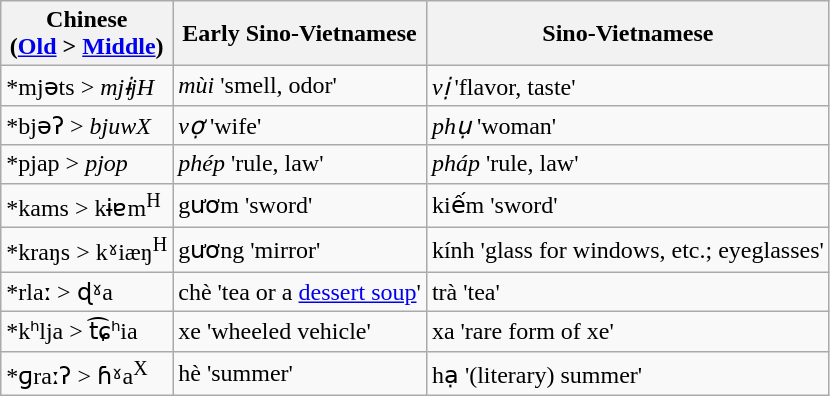<table class="wikitable">
<tr>
<th>Chinese<br>(<a href='#'>Old</a> > <a href='#'>Middle</a>)</th>
<th>Early Sino-Vietnamese</th>
<th>Sino-Vietnamese</th>
</tr>
<tr>
<td> *mjəts > <em>mjɨjH</em></td>
<td><em>mùi</em> 'smell, odor'</td>
<td><em>vị</em> 'flavor, taste'</td>
</tr>
<tr>
<td> *bjəʔ > <em>bjuwX</em></td>
<td><em>vợ</em> 'wife'</td>
<td><em>phụ</em> 'woman'</td>
</tr>
<tr>
<td> *pjap > <em>pjop</em></td>
<td><em>phép</em> 'rule, law'</td>
<td><em>pháp</em> 'rule, law'</td>
</tr>
<tr>
<td> *kams > kɨɐm<sup>H</sup></td>
<td>gươm 'sword'</td>
<td>kiếm 'sword'</td>
</tr>
<tr>
<td> *kraŋs > kˠiæŋ<sup>H</sup></td>
<td>gương 'mirror'</td>
<td>kính 'glass for windows, etc.; eyeglasses'</td>
</tr>
<tr>
<td> *rlaː > ɖˠa</td>
<td>chè 'tea or a <a href='#'>dessert soup</a>'</td>
<td>trà 'tea'</td>
</tr>
<tr>
<td> *kʰlja > t͡ɕʰia</td>
<td>xe 'wheeled vehicle'</td>
<td>xa 'rare form of xe'</td>
</tr>
<tr>
<td> *ɡraːʔ > ɦˠa<sup>X</sup></td>
<td>hè 'summer'</td>
<td>hạ '(literary) summer'</td>
</tr>
</table>
